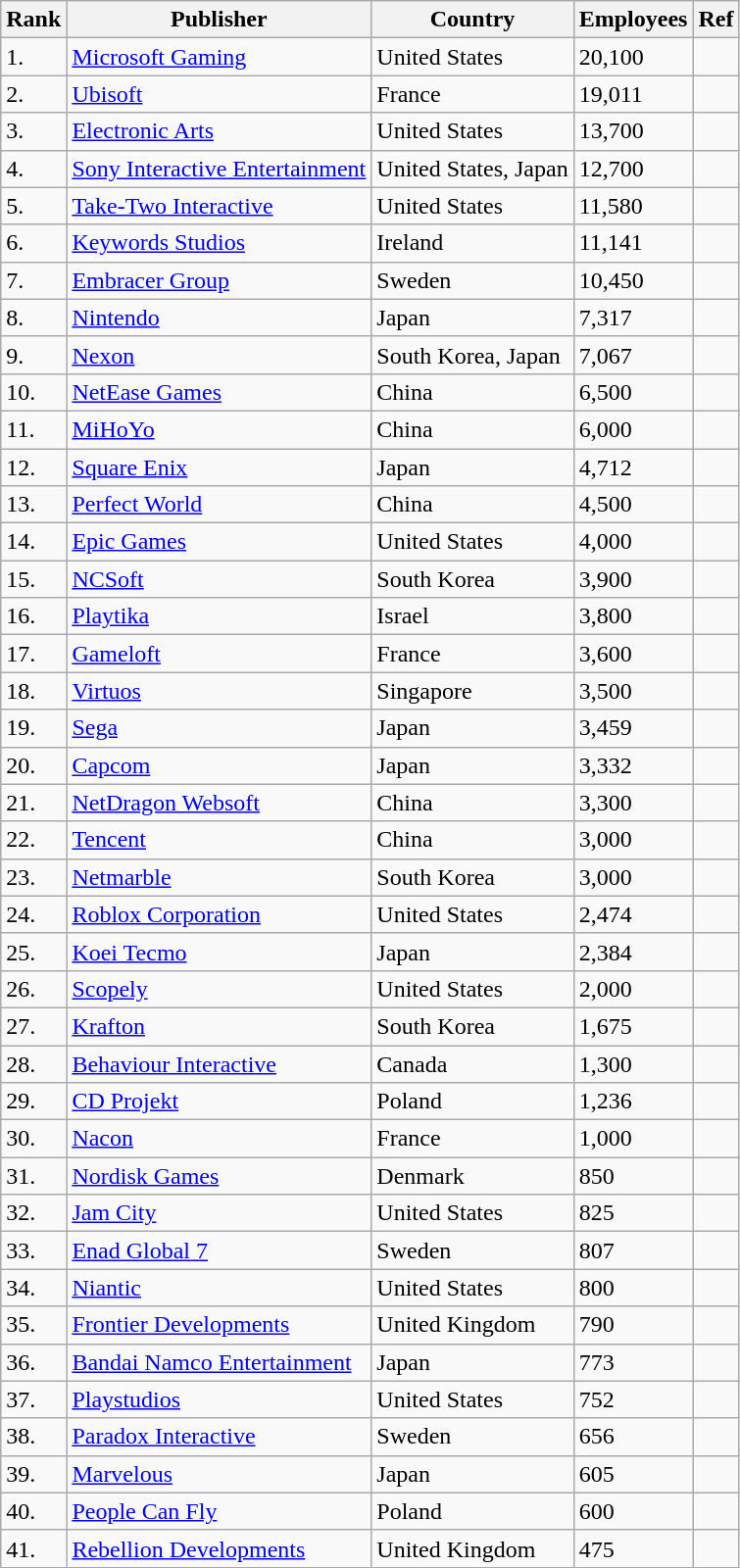<table class="wikitable">
<tr>
<th>Rank</th>
<th>Publisher</th>
<th>Country</th>
<th>Employees</th>
<th>Ref</th>
</tr>
<tr>
<td>1.</td>
<td><a href='#'>Microsoft Gaming</a></td>
<td>United States</td>
<td>20,100</td>
<td></td>
</tr>
<tr>
<td>2.</td>
<td><a href='#'>Ubisoft</a></td>
<td>France</td>
<td>19,011</td>
<td></td>
</tr>
<tr>
<td>3.</td>
<td><a href='#'>Electronic Arts</a></td>
<td>United States</td>
<td>13,700</td>
<td></td>
</tr>
<tr>
<td>4.</td>
<td><a href='#'>Sony Interactive Entertainment</a></td>
<td>United States, Japan</td>
<td>12,700</td>
<td></td>
</tr>
<tr>
<td>5.</td>
<td><a href='#'>Take-Two Interactive</a></td>
<td>United States</td>
<td>11,580</td>
<td></td>
</tr>
<tr>
<td>6.</td>
<td><a href='#'>Keywords Studios</a></td>
<td>Ireland</td>
<td>11,141</td>
<td></td>
</tr>
<tr>
<td>7.</td>
<td><a href='#'>Embracer Group</a></td>
<td>Sweden</td>
<td>10,450</td>
<td></td>
</tr>
<tr>
<td>8.</td>
<td><a href='#'>Nintendo</a></td>
<td>Japan</td>
<td>7,317</td>
<td></td>
</tr>
<tr>
<td>9.</td>
<td><a href='#'>Nexon</a></td>
<td>South Korea, Japan</td>
<td>7,067</td>
<td></td>
</tr>
<tr>
<td>10.</td>
<td><a href='#'>NetEase Games</a></td>
<td>China</td>
<td>6,500</td>
<td></td>
</tr>
<tr>
<td>11.</td>
<td><a href='#'>MiHoYo</a></td>
<td>China</td>
<td>6,000</td>
<td></td>
</tr>
<tr>
<td>12.</td>
<td><a href='#'>Square Enix</a></td>
<td>Japan</td>
<td>4,712</td>
<td></td>
</tr>
<tr>
<td>13.</td>
<td><a href='#'>Perfect World</a></td>
<td>China</td>
<td>4,500</td>
<td></td>
</tr>
<tr>
<td>14.</td>
<td><a href='#'>Epic Games</a></td>
<td>United States</td>
<td>4,000</td>
<td></td>
</tr>
<tr>
<td>15.</td>
<td><a href='#'>NCSoft</a></td>
<td>South Korea</td>
<td>3,900</td>
<td></td>
</tr>
<tr>
<td>16.</td>
<td><a href='#'>Playtika</a></td>
<td>Israel</td>
<td>3,800</td>
<td></td>
</tr>
<tr>
<td>17.</td>
<td><a href='#'>Gameloft</a></td>
<td>France</td>
<td>3,600</td>
<td></td>
</tr>
<tr>
<td>18.</td>
<td><a href='#'>Virtuos</a></td>
<td>Singapore</td>
<td>3,500</td>
<td></td>
</tr>
<tr>
<td>19.</td>
<td><a href='#'>Sega</a></td>
<td>Japan</td>
<td>3,459</td>
<td></td>
</tr>
<tr>
<td>20.</td>
<td><a href='#'>Capcom</a></td>
<td>Japan</td>
<td>3,332</td>
<td></td>
</tr>
<tr>
<td>21.</td>
<td><a href='#'>NetDragon Websoft</a></td>
<td>China</td>
<td>3,300</td>
<td></td>
</tr>
<tr>
<td>22.</td>
<td><a href='#'>Tencent</a></td>
<td>China</td>
<td>3,000</td>
<td></td>
</tr>
<tr>
<td>23.</td>
<td><a href='#'>Netmarble</a></td>
<td>South Korea</td>
<td>3,000</td>
<td></td>
</tr>
<tr>
<td>24.</td>
<td><a href='#'>Roblox Corporation</a></td>
<td>United States</td>
<td>2,474</td>
<td></td>
</tr>
<tr>
<td>25.</td>
<td><a href='#'>Koei Tecmo</a></td>
<td>Japan</td>
<td>2,384</td>
<td></td>
</tr>
<tr>
<td>26.</td>
<td><a href='#'>Scopely</a></td>
<td>United States</td>
<td>2,000</td>
<td></td>
</tr>
<tr>
<td>27.</td>
<td><a href='#'>Krafton</a></td>
<td>South Korea</td>
<td>1,675</td>
<td></td>
</tr>
<tr>
<td>28.</td>
<td><a href='#'>Behaviour Interactive</a></td>
<td>Canada</td>
<td>1,300</td>
<td></td>
</tr>
<tr>
<td>29.</td>
<td><a href='#'>CD Projekt</a></td>
<td>Poland</td>
<td>1,236</td>
<td></td>
</tr>
<tr>
<td>30.</td>
<td><a href='#'>Nacon</a></td>
<td>France</td>
<td>1,000</td>
<td></td>
</tr>
<tr>
<td>31.</td>
<td><a href='#'>Nordisk Games</a></td>
<td>Denmark</td>
<td>850</td>
<td></td>
</tr>
<tr>
<td>32.</td>
<td><a href='#'>Jam City</a></td>
<td>United States</td>
<td>825</td>
<td></td>
</tr>
<tr>
<td>33.</td>
<td><a href='#'>Enad Global 7</a></td>
<td>Sweden</td>
<td>807</td>
<td></td>
</tr>
<tr>
<td>34.</td>
<td><a href='#'>Niantic</a></td>
<td>United States</td>
<td>800</td>
<td></td>
</tr>
<tr>
<td>35.</td>
<td><a href='#'>Frontier Developments</a></td>
<td>United Kingdom</td>
<td>790</td>
<td></td>
</tr>
<tr>
<td>36.</td>
<td><a href='#'>Bandai Namco Entertainment</a></td>
<td>Japan</td>
<td>773</td>
<td></td>
</tr>
<tr>
<td>37.</td>
<td><a href='#'>Playstudios</a></td>
<td>United States</td>
<td>752</td>
<td></td>
</tr>
<tr>
<td>38.</td>
<td><a href='#'>Paradox Interactive</a></td>
<td>Sweden</td>
<td>656</td>
<td></td>
</tr>
<tr>
<td>39.</td>
<td><a href='#'>Marvelous</a></td>
<td>Japan</td>
<td>605</td>
<td></td>
</tr>
<tr>
<td>40.</td>
<td><a href='#'>People Can Fly</a></td>
<td>Poland</td>
<td>600</td>
<td></td>
</tr>
<tr>
<td>41.</td>
<td><a href='#'>Rebellion Developments</a></td>
<td>United Kingdom</td>
<td>475</td>
<td></td>
</tr>
</table>
